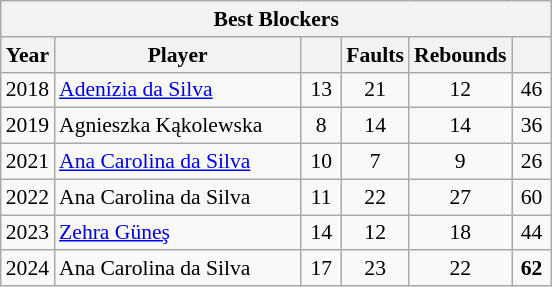<table class="wikitable sortable" style=font-size:90%>
<tr>
<th colspan=7>Best Blockers</th>
</tr>
<tr>
<th width=20>Year</th>
<th width=158>Player</th>
<th width=20></th>
<th width=20>Faults</th>
<th width=20>Rebounds</th>
<th width=20></th>
</tr>
<tr>
<td>2018</td>
<td> <a href='#'>Adenízia da Silva</a></td>
<td align=center>13</td>
<td align=center>21</td>
<td align=center>12</td>
<td align=center>46</td>
</tr>
<tr>
<td>2019</td>
<td> Agnieszka Kąkolewska</td>
<td align=center>8</td>
<td align=center>14</td>
<td align=center>14</td>
<td align=center>36</td>
</tr>
<tr>
<td>2021</td>
<td> <a href='#'>Ana Carolina da Silva</a></td>
<td align=center>10</td>
<td align=center>7</td>
<td align=center>9</td>
<td align=center>26</td>
</tr>
<tr>
<td>2022</td>
<td> Ana Carolina da Silva</td>
<td align=center>11</td>
<td align=center>22</td>
<td align=center>27</td>
<td align=center>60</td>
</tr>
<tr>
<td>2023</td>
<td> <a href='#'>Zehra Güneş</a></td>
<td align=center>14</td>
<td align=center>12</td>
<td align=center>18</td>
<td align=center>44</td>
</tr>
<tr>
<td>2024</td>
<td> Ana Carolina da Silva</td>
<td align=center>17</td>
<td align=center>23</td>
<td align=center>22</td>
<td align=center><strong>62</strong></td>
</tr>
</table>
